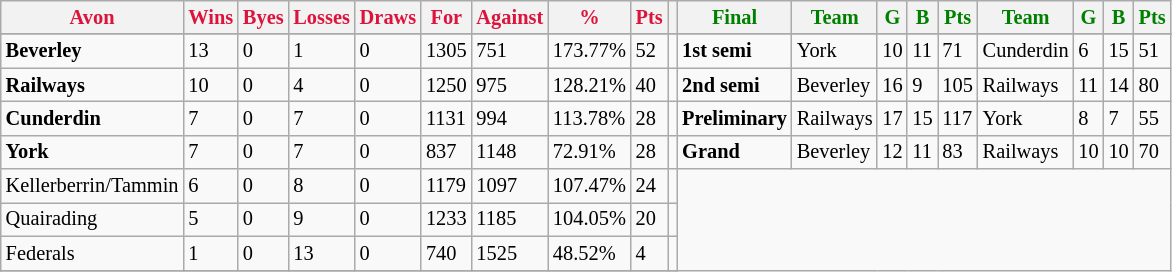<table style="font-size: 85%; text-align: left;" class="wikitable">
<tr>
<th style="color:crimson">Avon</th>
<th style="color:crimson">Wins</th>
<th style="color:crimson">Byes</th>
<th style="color:crimson">Losses</th>
<th style="color:crimson">Draws</th>
<th style="color:crimson">For</th>
<th style="color:crimson">Against</th>
<th style="color:crimson">%</th>
<th style="color:crimson">Pts</th>
<th></th>
<th style="color:green">Final</th>
<th style="color:green">Team</th>
<th style="color:green">G</th>
<th style="color:green">B</th>
<th style="color:green">Pts</th>
<th style="color:green">Team</th>
<th style="color:green">G</th>
<th style="color:green">B</th>
<th style="color:green">Pts</th>
</tr>
<tr>
</tr>
<tr>
</tr>
<tr>
<td><strong>	Beverley	</strong></td>
<td>13</td>
<td>0</td>
<td>1</td>
<td>0</td>
<td>1305</td>
<td>751</td>
<td>173.77%</td>
<td>52</td>
<td></td>
<td><strong>1st semi</strong></td>
<td>York</td>
<td>10</td>
<td>11</td>
<td>71</td>
<td>Cunderdin</td>
<td>6</td>
<td>15</td>
<td>51</td>
</tr>
<tr>
<td><strong>	Railways	</strong></td>
<td>10</td>
<td>0</td>
<td>4</td>
<td>0</td>
<td>1250</td>
<td>975</td>
<td>128.21%</td>
<td>40</td>
<td></td>
<td><strong>2nd semi</strong></td>
<td>Beverley</td>
<td>16</td>
<td>9</td>
<td>105</td>
<td>Railways</td>
<td>11</td>
<td>14</td>
<td>80</td>
</tr>
<tr ||>
<td><strong>	Cunderdin	</strong></td>
<td>7</td>
<td>0</td>
<td>7</td>
<td>0</td>
<td>1131</td>
<td>994</td>
<td>113.78%</td>
<td>28</td>
<td></td>
<td><strong>Preliminary</strong></td>
<td>Railways</td>
<td>17</td>
<td>15</td>
<td>117</td>
<td>York</td>
<td>8</td>
<td>7</td>
<td>55</td>
</tr>
<tr>
<td><strong>	York	</strong></td>
<td>7</td>
<td>0</td>
<td>7</td>
<td>0</td>
<td>837</td>
<td>1148</td>
<td>72.91%</td>
<td>28</td>
<td></td>
<td><strong>Grand</strong></td>
<td>Beverley</td>
<td>12</td>
<td>11</td>
<td>83</td>
<td>Railways</td>
<td>10</td>
<td>10</td>
<td>70</td>
</tr>
<tr>
<td>Kellerberrin/Tammin</td>
<td>6</td>
<td>0</td>
<td>8</td>
<td>0</td>
<td>1179</td>
<td>1097</td>
<td>107.47%</td>
<td>24</td>
<td></td>
</tr>
<tr>
<td>Quairading</td>
<td>5</td>
<td>0</td>
<td>9</td>
<td>0</td>
<td>1233</td>
<td>1185</td>
<td>104.05%</td>
<td>20</td>
<td></td>
</tr>
<tr>
<td>Federals</td>
<td>1</td>
<td>0</td>
<td>13</td>
<td>0</td>
<td>740</td>
<td>1525</td>
<td>48.52%</td>
<td>4</td>
<td></td>
</tr>
<tr>
</tr>
</table>
